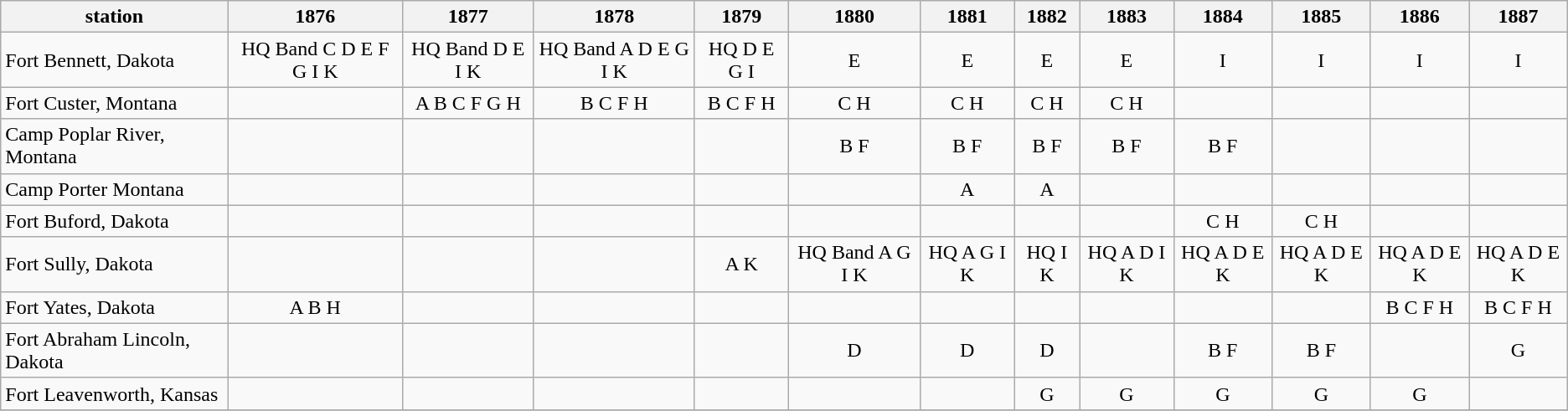<table class="wikitable centered" border="1">
<tr>
<th>station</th>
<th>1876</th>
<th>1877</th>
<th>1878</th>
<th>1879</th>
<th>1880</th>
<th>1881</th>
<th>1882</th>
<th>1883</th>
<th>1884</th>
<th>1885</th>
<th>1886</th>
<th>1887</th>
</tr>
<tr align="center">
<td align="left">Fort Bennett, Dakota</td>
<td>HQ Band C D E F G I K</td>
<td>HQ Band D E I K</td>
<td>HQ Band A D E G I K</td>
<td>HQ D E G I</td>
<td>E</td>
<td>E</td>
<td>E</td>
<td>E</td>
<td>I</td>
<td>I</td>
<td>I</td>
<td>I</td>
</tr>
<tr align="center">
<td align="left">Fort Custer, Montana</td>
<td></td>
<td>A B C F G H</td>
<td>B C F H</td>
<td>B C F H</td>
<td>C H</td>
<td>C H</td>
<td>C H</td>
<td>C H</td>
<td></td>
<td></td>
<td></td>
<td></td>
</tr>
<tr align="center">
<td align="left">Camp Poplar River, Montana</td>
<td></td>
<td></td>
<td></td>
<td></td>
<td>B F</td>
<td>B F</td>
<td>B F</td>
<td>B F</td>
<td>B F</td>
<td></td>
<td></td>
<td></td>
</tr>
<tr align="center">
<td align="left">Camp Porter Montana</td>
<td></td>
<td></td>
<td></td>
<td></td>
<td></td>
<td>A</td>
<td>A</td>
<td></td>
<td></td>
<td></td>
<td></td>
<td></td>
</tr>
<tr align="center">
<td align="left">Fort Buford, Dakota</td>
<td></td>
<td></td>
<td></td>
<td></td>
<td></td>
<td></td>
<td></td>
<td></td>
<td>C H</td>
<td>C H</td>
<td></td>
<td></td>
</tr>
<tr align="center">
<td align="left">Fort Sully, Dakota</td>
<td></td>
<td></td>
<td></td>
<td>A K</td>
<td>HQ Band A G I K</td>
<td>HQ A G I K</td>
<td>HQ I K</td>
<td>HQ A D I K</td>
<td>HQ A D E K</td>
<td>HQ A D E K</td>
<td>HQ A D E K</td>
<td>HQ A D E K</td>
</tr>
<tr align="center">
<td align="left">Fort Yates, Dakota</td>
<td>A B H</td>
<td></td>
<td></td>
<td></td>
<td></td>
<td></td>
<td></td>
<td></td>
<td></td>
<td></td>
<td>B C F H</td>
<td>B C F H</td>
</tr>
<tr align="center">
<td align="left">Fort Abraham Lincoln, Dakota</td>
<td></td>
<td></td>
<td></td>
<td></td>
<td>D</td>
<td>D</td>
<td>D</td>
<td></td>
<td>B F</td>
<td>B F</td>
<td></td>
<td>G</td>
</tr>
<tr align="center">
<td align="left">Fort Leavenworth, Kansas</td>
<td></td>
<td></td>
<td></td>
<td></td>
<td></td>
<td></td>
<td>G</td>
<td>G</td>
<td>G</td>
<td>G</td>
<td>G</td>
<td></td>
</tr>
<tr align="center">
</tr>
</table>
